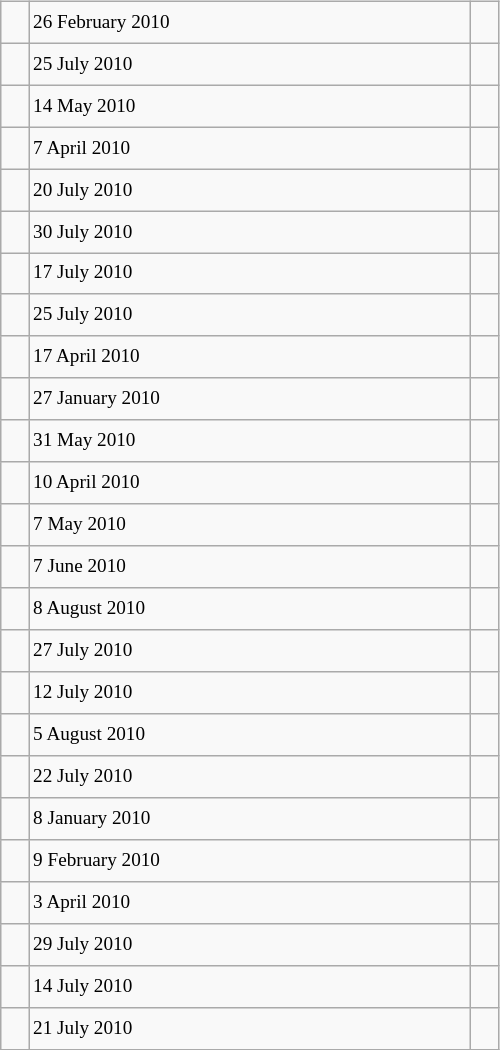<table class="wikitable" style="font-size: 80%; float: left; width: 26em; margin-right: 1em; height: 700px">
<tr>
<td></td>
<td>26 February 2010</td>
<td></td>
</tr>
<tr>
<td></td>
<td>25 July 2010</td>
<td></td>
</tr>
<tr>
<td></td>
<td>14 May 2010</td>
<td></td>
</tr>
<tr>
<td></td>
<td>7 April 2010</td>
<td></td>
</tr>
<tr>
<td></td>
<td>20 July 2010</td>
<td></td>
</tr>
<tr>
<td></td>
<td>30 July 2010</td>
<td></td>
</tr>
<tr>
<td></td>
<td>17 July 2010</td>
<td></td>
</tr>
<tr>
<td></td>
<td>25 July 2010</td>
<td></td>
</tr>
<tr>
<td></td>
<td>17 April 2010</td>
<td></td>
</tr>
<tr>
<td></td>
<td>27 January 2010</td>
<td></td>
</tr>
<tr>
<td></td>
<td>31 May 2010</td>
<td></td>
</tr>
<tr>
<td></td>
<td>10 April 2010</td>
<td></td>
</tr>
<tr>
<td></td>
<td>7 May 2010</td>
<td></td>
</tr>
<tr>
<td></td>
<td>7 June 2010</td>
<td></td>
</tr>
<tr>
<td></td>
<td>8 August 2010</td>
<td></td>
</tr>
<tr>
<td></td>
<td>27 July 2010</td>
<td></td>
</tr>
<tr>
<td></td>
<td>12 July 2010</td>
<td></td>
</tr>
<tr>
<td></td>
<td>5 August 2010</td>
<td></td>
</tr>
<tr>
<td></td>
<td>22 July 2010</td>
<td></td>
</tr>
<tr>
<td></td>
<td>8 January 2010</td>
<td></td>
</tr>
<tr>
<td></td>
<td>9 February 2010</td>
<td></td>
</tr>
<tr>
<td></td>
<td>3 April 2010</td>
<td></td>
</tr>
<tr>
<td></td>
<td>29 July 2010</td>
<td></td>
</tr>
<tr>
<td></td>
<td>14 July 2010</td>
<td></td>
</tr>
<tr>
<td></td>
<td>21 July 2010</td>
<td></td>
</tr>
</table>
